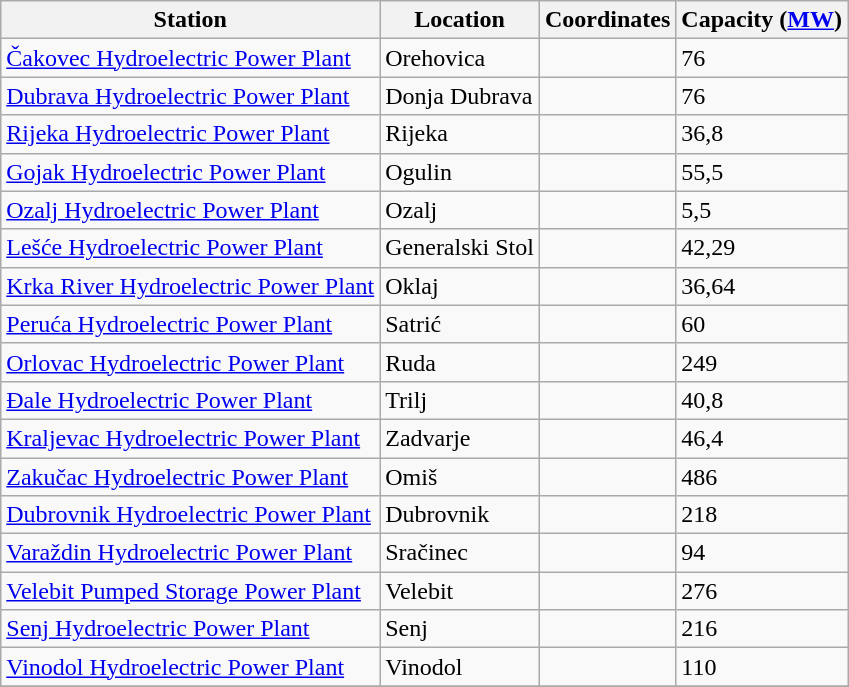<table class="wikitable sortable">
<tr>
<th>Station</th>
<th>Location</th>
<th>Coordinates</th>
<th>Capacity (<a href='#'>MW</a>)</th>
</tr>
<tr>
<td><a href='#'>Čakovec Hydroelectric Power Plant</a></td>
<td>Orehovica</td>
<td> </td>
<td>76</td>
</tr>
<tr>
<td><a href='#'>Dubrava Hydroelectric Power Plant</a></td>
<td>Donja Dubrava</td>
<td> </td>
<td>76</td>
</tr>
<tr>
<td><a href='#'>Rijeka Hydroelectric Power Plant</a></td>
<td>Rijeka</td>
<td> </td>
<td>36,8</td>
</tr>
<tr>
<td><a href='#'>Gojak Hydroelectric Power Plant</a></td>
<td>Ogulin</td>
<td> </td>
<td>55,5</td>
</tr>
<tr>
<td><a href='#'>Ozalj Hydroelectric Power Plant</a></td>
<td>Ozalj</td>
<td> </td>
<td>5,5</td>
</tr>
<tr>
<td><a href='#'>Lešće Hydroelectric Power Plant</a></td>
<td>Generalski Stol</td>
<td> </td>
<td>42,29</td>
</tr>
<tr>
<td><a href='#'>Krka River Hydroelectric Power Plant</a></td>
<td>Oklaj</td>
<td> </td>
<td>36,64</td>
</tr>
<tr>
<td><a href='#'>Peruća Hydroelectric Power Plant</a></td>
<td>Satrić</td>
<td> </td>
<td>60</td>
</tr>
<tr>
<td><a href='#'>Orlovac Hydroelectric Power Plant</a></td>
<td>Ruda</td>
<td> </td>
<td>249</td>
</tr>
<tr>
<td><a href='#'>Đale Hydroelectric Power Plant</a></td>
<td>Trilj</td>
<td> </td>
<td>40,8</td>
</tr>
<tr>
<td><a href='#'>Kraljevac Hydroelectric Power Plant</a></td>
<td>Zadvarje</td>
<td> </td>
<td>46,4</td>
</tr>
<tr>
<td><a href='#'>Zakučac Hydroelectric Power Plant</a></td>
<td>Omiš</td>
<td> </td>
<td>486</td>
</tr>
<tr>
<td><a href='#'>Dubrovnik Hydroelectric Power Plant</a></td>
<td>Dubrovnik</td>
<td> </td>
<td>218</td>
</tr>
<tr>
<td><a href='#'>Varaždin Hydroelectric Power Plant</a></td>
<td>Sračinec</td>
<td> </td>
<td>94</td>
</tr>
<tr>
<td><a href='#'>Velebit Pumped Storage Power Plant</a></td>
<td>Velebit</td>
<td> </td>
<td>276</td>
</tr>
<tr>
<td><a href='#'>Senj Hydroelectric Power Plant</a></td>
<td>Senj</td>
<td> </td>
<td>216</td>
</tr>
<tr>
<td><a href='#'>Vinodol Hydroelectric Power Plant</a></td>
<td>Vinodol</td>
<td> </td>
<td>110</td>
</tr>
<tr>
</tr>
</table>
